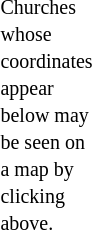<table style="width: 40px;">
<tr>
<td></td>
</tr>
<tr>
<td><small>Churches whose coordinates appear below may be seen on a map by clicking above.</small></td>
</tr>
</table>
